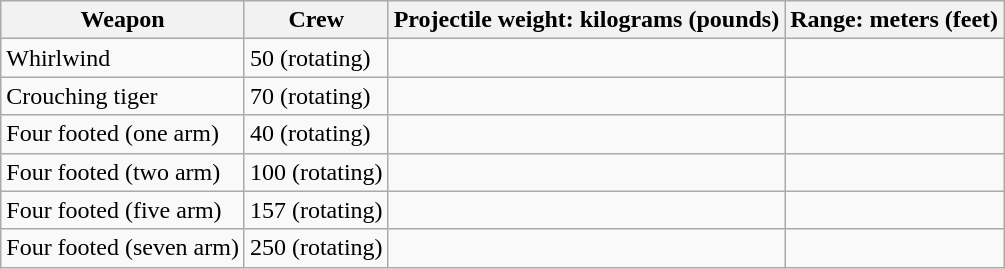<table class="wikitable">
<tr>
<th>Weapon</th>
<th>Crew</th>
<th>Projectile weight: kilograms (pounds)</th>
<th>Range: meters (feet)</th>
</tr>
<tr>
<td>Whirlwind</td>
<td>50 (rotating)</td>
<td></td>
<td></td>
</tr>
<tr>
<td>Crouching tiger</td>
<td>70 (rotating)</td>
<td></td>
<td></td>
</tr>
<tr>
<td>Four footed (one arm)</td>
<td>40 (rotating)</td>
<td></td>
<td></td>
</tr>
<tr>
<td>Four footed (two arm)</td>
<td>100 (rotating)</td>
<td></td>
<td></td>
</tr>
<tr>
<td>Four footed (five arm)</td>
<td>157 (rotating)</td>
<td></td>
<td></td>
</tr>
<tr>
<td>Four footed (seven arm)</td>
<td>250 (rotating)</td>
<td></td>
<td></td>
</tr>
</table>
